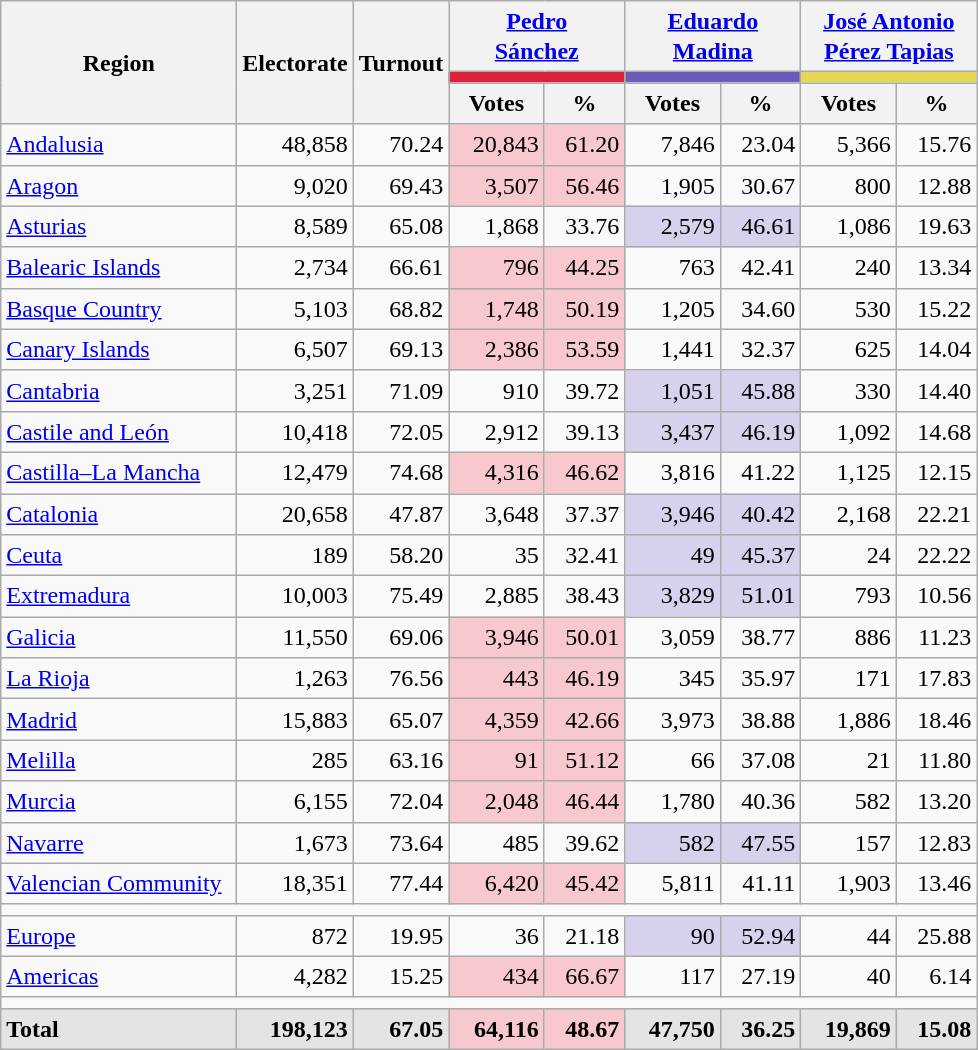<table class="wikitable sortable" style="text-align:right; line-height:20px;">
<tr>
<th width="150" rowspan="3">Region</th>
<th rowspan="3">Electorate</th>
<th rowspan="3">Turnout</th>
<th colspan="2" width="110" class="unsortable"><a href='#'>Pedro<br>Sánchez</a></th>
<th colspan="2" width="110" class="unsortable"><a href='#'>Eduardo<br>Madina</a></th>
<th colspan="2" width="110" class="unsortable"><a href='#'>José Antonio<br>Pérez Tapias</a></th>
</tr>
<tr>
<th colspan="2" style="color:inherit;background:#DD2239;"></th>
<th colspan="2" style="color:inherit;background:#6C5BBD;"></th>
<th colspan="2" style="color:inherit;background:#E6D753;"></th>
</tr>
<tr>
<th data-sort-type="number">Votes</th>
<th data-sort-type="number">%</th>
<th data-sort-type="number">Votes</th>
<th data-sort-type="number">%</th>
<th data-sort-type="number">Votes</th>
<th data-sort-type="number">%</th>
</tr>
<tr>
<td align="left"><a href='#'>Andalusia</a></td>
<td>48,858</td>
<td>70.24</td>
<td style="color:inherit;background:#F7C8CE;">20,843</td>
<td style="color:inherit;background:#F7C8CE;">61.20</td>
<td>7,846</td>
<td>23.04</td>
<td>5,366</td>
<td>15.76</td>
</tr>
<tr>
<td align="left"><a href='#'>Aragon</a></td>
<td>9,020</td>
<td>69.43</td>
<td style="color:inherit;background:#F7C8CE;">3,507</td>
<td style="color:inherit;background:#F7C8CE;">56.46</td>
<td>1,905</td>
<td>30.67</td>
<td>800</td>
<td>12.88</td>
</tr>
<tr>
<td align="left"><a href='#'>Asturias</a></td>
<td>8,589</td>
<td>65.08</td>
<td>1,868</td>
<td>33.76</td>
<td style="color:inherit;background:#D7D1ED;">2,579</td>
<td style="color:inherit;background:#D7D1ED;">46.61</td>
<td>1,086</td>
<td>19.63</td>
</tr>
<tr>
<td align="left"><a href='#'>Balearic Islands</a></td>
<td>2,734</td>
<td>66.61</td>
<td style="color:inherit;background:#F7C8CE;">796</td>
<td style="color:inherit;background:#F7C8CE;">44.25</td>
<td>763</td>
<td>42.41</td>
<td>240</td>
<td>13.34</td>
</tr>
<tr>
<td align="left"><a href='#'>Basque Country</a></td>
<td>5,103</td>
<td>68.82</td>
<td style="color:inherit;background:#F7C8CE;">1,748</td>
<td style="color:inherit;background:#F7C8CE;">50.19</td>
<td>1,205</td>
<td>34.60</td>
<td>530</td>
<td>15.22</td>
</tr>
<tr>
<td align="left"><a href='#'>Canary Islands</a></td>
<td>6,507</td>
<td>69.13</td>
<td style="color:inherit;background:#F7C8CE;">2,386</td>
<td style="color:inherit;background:#F7C8CE;">53.59</td>
<td>1,441</td>
<td>32.37</td>
<td>625</td>
<td>14.04</td>
</tr>
<tr>
<td align="left"><a href='#'>Cantabria</a></td>
<td>3,251</td>
<td>71.09</td>
<td>910</td>
<td>39.72</td>
<td style="color:inherit;background:#D7D1ED;">1,051</td>
<td style="color:inherit;background:#D7D1ED;">45.88</td>
<td>330</td>
<td>14.40</td>
</tr>
<tr>
<td align="left"><a href='#'>Castile and León</a></td>
<td>10,418</td>
<td>72.05</td>
<td>2,912</td>
<td>39.13</td>
<td style="color:inherit;background:#D7D1ED;">3,437</td>
<td style="color:inherit;background:#D7D1ED;">46.19</td>
<td>1,092</td>
<td>14.68</td>
</tr>
<tr>
<td align="left"><a href='#'>Castilla–La Mancha</a></td>
<td>12,479</td>
<td>74.68</td>
<td style="color:inherit;background:#F7C8CE;">4,316</td>
<td style="color:inherit;background:#F7C8CE;">46.62</td>
<td>3,816</td>
<td>41.22</td>
<td>1,125</td>
<td>12.15</td>
</tr>
<tr>
<td align="left"><a href='#'>Catalonia</a></td>
<td>20,658</td>
<td>47.87</td>
<td>3,648</td>
<td>37.37</td>
<td style="color:inherit;background:#D7D1ED;">3,946</td>
<td style="color:inherit;background:#D7D1ED;">40.42</td>
<td>2,168</td>
<td>22.21</td>
</tr>
<tr>
<td align="left"><a href='#'>Ceuta</a></td>
<td>189</td>
<td>58.20</td>
<td>35</td>
<td>32.41</td>
<td style="color:inherit;background:#D7D1ED;">49</td>
<td style="color:inherit;background:#D7D1ED;">45.37</td>
<td>24</td>
<td>22.22</td>
</tr>
<tr>
<td align="left"><a href='#'>Extremadura</a></td>
<td>10,003</td>
<td>75.49</td>
<td>2,885</td>
<td>38.43</td>
<td style="color:inherit;background:#D7D1ED;">3,829</td>
<td style="color:inherit;background:#D7D1ED;">51.01</td>
<td>793</td>
<td>10.56</td>
</tr>
<tr>
<td align="left"><a href='#'>Galicia</a></td>
<td>11,550</td>
<td>69.06</td>
<td style="color:inherit;background:#F7C8CE;">3,946</td>
<td style="color:inherit;background:#F7C8CE;">50.01</td>
<td>3,059</td>
<td>38.77</td>
<td>886</td>
<td>11.23</td>
</tr>
<tr>
<td align="left"><a href='#'>La Rioja</a></td>
<td>1,263</td>
<td>76.56</td>
<td style="color:inherit;background:#F7C8CE;">443</td>
<td style="color:inherit;background:#F7C8CE;">46.19</td>
<td>345</td>
<td>35.97</td>
<td>171</td>
<td>17.83</td>
</tr>
<tr>
<td align="left"><a href='#'>Madrid</a></td>
<td>15,883</td>
<td>65.07</td>
<td style="color:inherit;background:#F7C8CE;">4,359</td>
<td style="color:inherit;background:#F7C8CE;">42.66</td>
<td>3,973</td>
<td>38.88</td>
<td>1,886</td>
<td>18.46</td>
</tr>
<tr>
<td align="left"><a href='#'>Melilla</a></td>
<td>285</td>
<td>63.16</td>
<td style="color:inherit;background:#F7C8CE;">91</td>
<td style="color:inherit;background:#F7C8CE;">51.12</td>
<td>66</td>
<td>37.08</td>
<td>21</td>
<td>11.80</td>
</tr>
<tr>
<td align="left"><a href='#'>Murcia</a></td>
<td>6,155</td>
<td>72.04</td>
<td style="color:inherit;background:#F7C8CE;">2,048</td>
<td style="color:inherit;background:#F7C8CE;">46.44</td>
<td>1,780</td>
<td>40.36</td>
<td>582</td>
<td>13.20</td>
</tr>
<tr>
<td align="left"><a href='#'>Navarre</a></td>
<td>1,673</td>
<td>73.64</td>
<td>485</td>
<td>39.62</td>
<td style="color:inherit;background:#D7D1ED;">582</td>
<td style="color:inherit;background:#D7D1ED;">47.55</td>
<td>157</td>
<td>12.83</td>
</tr>
<tr>
<td align="left"><a href='#'>Valencian Community</a></td>
<td>18,351</td>
<td>77.44</td>
<td style="color:inherit;background:#F7C8CE;">6,420</td>
<td style="color:inherit;background:#F7C8CE;">45.42</td>
<td>5,811</td>
<td>41.11</td>
<td>1,903</td>
<td>13.46</td>
</tr>
<tr>
<td colspan="9"></td>
</tr>
<tr>
<td align="left"><a href='#'>Europe</a></td>
<td>872</td>
<td>19.95</td>
<td>36</td>
<td>21.18</td>
<td style="color:inherit;background:#D7D1ED;">90</td>
<td style="color:inherit;background:#D7D1ED;">52.94</td>
<td>44</td>
<td>25.88</td>
</tr>
<tr>
<td align="left"><a href='#'>Americas</a></td>
<td>4,282</td>
<td>15.25</td>
<td style="color:inherit;background:#F7C8CE;">434</td>
<td style="color:inherit;background:#F7C8CE;">66.67</td>
<td>117</td>
<td>27.19</td>
<td>40</td>
<td>6.14</td>
</tr>
<tr>
<td colspan="9"></td>
</tr>
<tr style="font-weight:bold; background:#E4E4E4;">
<td align="left">Total</td>
<td>198,123</td>
<td>67.05</td>
<td style="color:inherit;background:#F7C8CE;">64,116</td>
<td style="color:inherit;background:#F7C8CE;">48.67</td>
<td>47,750</td>
<td>36.25</td>
<td>19,869</td>
<td>15.08</td>
</tr>
</table>
